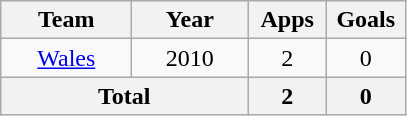<table class="wikitable" style="text-align:center;">
<tr>
<th width="80">Team</th>
<th width="70">Year</th>
<th width="45">Apps</th>
<th width="45">Goals</th>
</tr>
<tr>
<td rowspan="1"><a href='#'>Wales</a></td>
<td>2010</td>
<td>2</td>
<td>0</td>
</tr>
<tr>
<th colspan="2">Total</th>
<th>2</th>
<th>0</th>
</tr>
</table>
